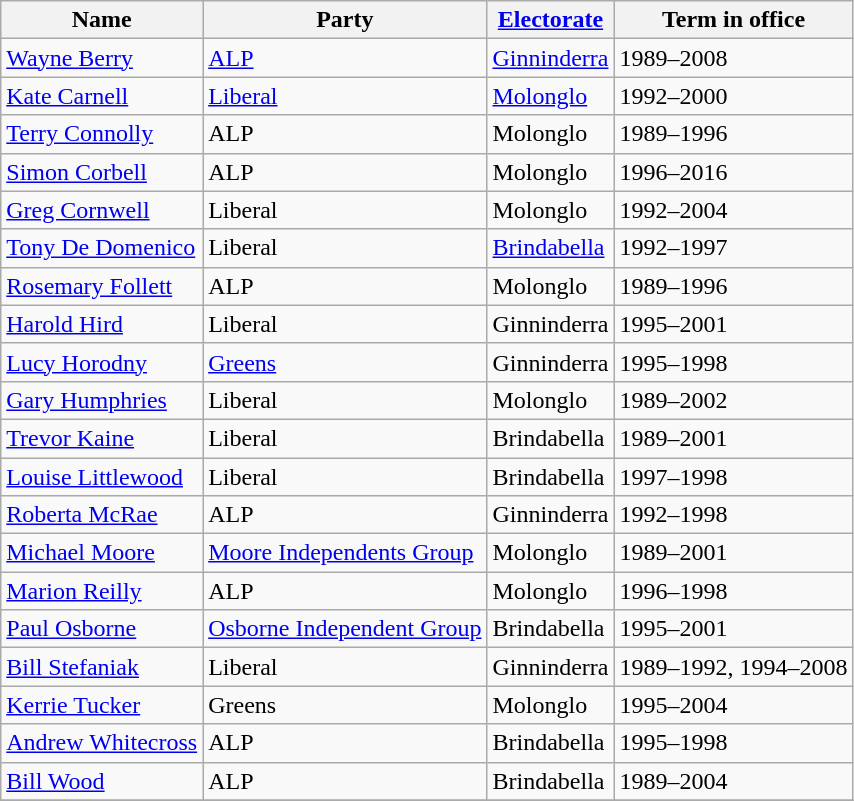<table class="wikitable sortable">
<tr>
<th><strong>Name</strong></th>
<th><strong>Party</strong></th>
<th><strong><a href='#'>Electorate</a></strong></th>
<th><strong>Term in office</strong></th>
</tr>
<tr>
<td><a href='#'>Wayne Berry</a></td>
<td><a href='#'>ALP</a></td>
<td><a href='#'>Ginninderra</a></td>
<td>1989–2008</td>
</tr>
<tr>
<td><a href='#'>Kate Carnell</a></td>
<td><a href='#'>Liberal</a></td>
<td><a href='#'>Molonglo</a></td>
<td>1992–2000</td>
</tr>
<tr>
<td><a href='#'>Terry Connolly</a></td>
<td>ALP</td>
<td>Molonglo</td>
<td>1989–1996</td>
</tr>
<tr>
<td><a href='#'>Simon Corbell</a></td>
<td>ALP</td>
<td>Molonglo</td>
<td>1996–2016</td>
</tr>
<tr>
<td><a href='#'>Greg Cornwell</a></td>
<td>Liberal</td>
<td>Molonglo</td>
<td>1992–2004</td>
</tr>
<tr>
<td><a href='#'>Tony De Domenico</a></td>
<td>Liberal</td>
<td><a href='#'>Brindabella</a></td>
<td>1992–1997</td>
</tr>
<tr>
<td><a href='#'>Rosemary Follett</a></td>
<td>ALP</td>
<td>Molonglo</td>
<td>1989–1996</td>
</tr>
<tr>
<td><a href='#'>Harold Hird</a></td>
<td>Liberal</td>
<td>Ginninderra</td>
<td>1995–2001</td>
</tr>
<tr>
<td><a href='#'>Lucy Horodny</a></td>
<td><a href='#'>Greens</a></td>
<td>Ginninderra</td>
<td>1995–1998</td>
</tr>
<tr>
<td><a href='#'>Gary Humphries</a></td>
<td>Liberal</td>
<td>Molonglo</td>
<td>1989–2002</td>
</tr>
<tr>
<td><a href='#'>Trevor Kaine</a></td>
<td>Liberal</td>
<td>Brindabella</td>
<td>1989–2001</td>
</tr>
<tr>
<td><a href='#'>Louise Littlewood</a></td>
<td>Liberal</td>
<td>Brindabella</td>
<td>1997–1998</td>
</tr>
<tr>
<td><a href='#'>Roberta McRae</a></td>
<td>ALP</td>
<td>Ginninderra</td>
<td>1992–1998</td>
</tr>
<tr>
<td><a href='#'>Michael Moore</a></td>
<td><a href='#'>Moore Independents Group</a></td>
<td>Molonglo</td>
<td>1989–2001</td>
</tr>
<tr>
<td><a href='#'>Marion Reilly</a></td>
<td>ALP</td>
<td>Molonglo</td>
<td>1996–1998</td>
</tr>
<tr>
<td><a href='#'>Paul Osborne</a></td>
<td><a href='#'>Osborne Independent Group</a></td>
<td>Brindabella</td>
<td>1995–2001</td>
</tr>
<tr>
<td><a href='#'>Bill Stefaniak</a></td>
<td>Liberal</td>
<td>Ginninderra</td>
<td>1989–1992, 1994–2008</td>
</tr>
<tr>
<td><a href='#'>Kerrie Tucker</a></td>
<td>Greens</td>
<td>Molonglo</td>
<td>1995–2004</td>
</tr>
<tr>
<td><a href='#'>Andrew Whitecross</a></td>
<td>ALP</td>
<td>Brindabella</td>
<td>1995–1998</td>
</tr>
<tr>
<td><a href='#'>Bill Wood</a></td>
<td>ALP</td>
<td>Brindabella</td>
<td>1989–2004</td>
</tr>
<tr>
</tr>
</table>
